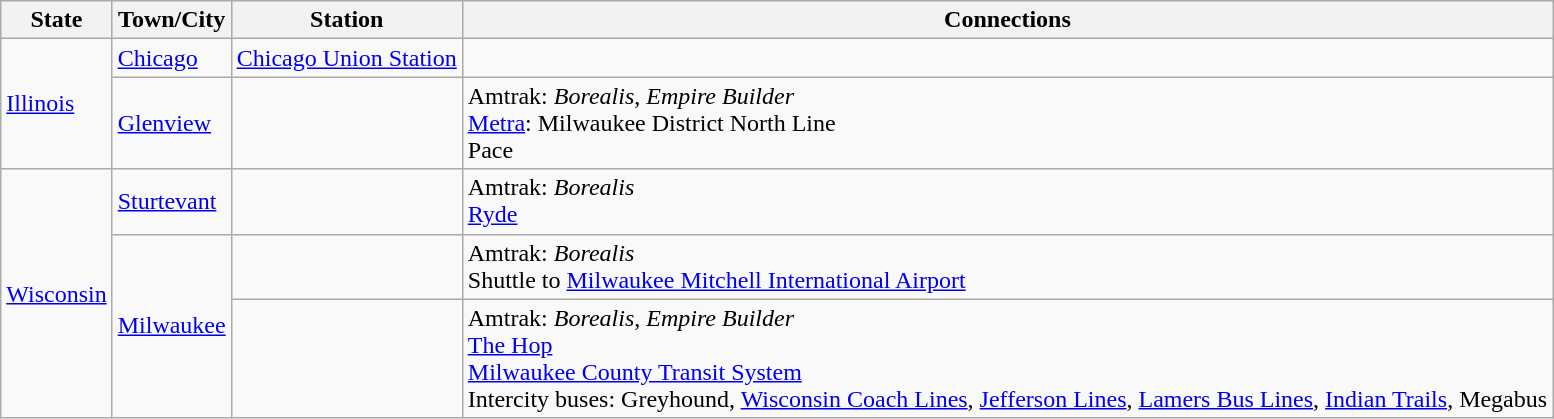<table class="wikitable">
<tr>
<th>State</th>
<th>Town/City</th>
<th>Station</th>
<th>Connections</th>
</tr>
<tr>
<td rowspan=2><a href='#'>Illinois</a></td>
<td><a href='#'>Chicago</a></td>
<td><a href='#'>Chicago Union Station</a></td>
<td></td>
</tr>
<tr>
<td><a href='#'>Glenview</a></td>
<td></td>
<td> Amtrak: <em>Borealis</em>, <em>Empire Builder</em><br> <a href='#'>Metra</a>:  Milwaukee District North Line<br> Pace</td>
</tr>
<tr>
<td rowspan=3><a href='#'>Wisconsin</a></td>
<td><a href='#'>Sturtevant</a></td>
<td></td>
<td> Amtrak: <em>Borealis</em><br> <a href='#'>Ryde</a></td>
</tr>
<tr>
<td rowspan=2><a href='#'>Milwaukee</a></td>
<td></td>
<td> Amtrak: <em>Borealis</em><br> Shuttle to <a href='#'>Milwaukee Mitchell International Airport</a></td>
</tr>
<tr>
<td></td>
<td> Amtrak: <em>Borealis</em>, <em>Empire Builder</em><br> <a href='#'>The Hop</a><br> <a href='#'>Milwaukee County Transit System</a><br> Intercity buses:  Greyhound, <a href='#'>Wisconsin Coach Lines</a>, <a href='#'>Jefferson Lines</a>, <a href='#'>Lamers Bus Lines</a>, <a href='#'>Indian Trails</a>,  Megabus</td>
</tr>
</table>
